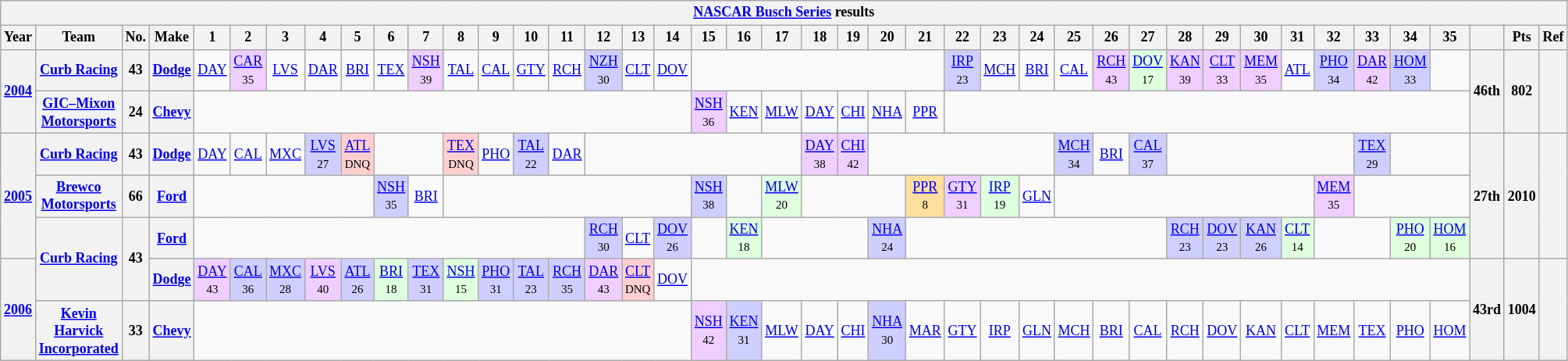<table class="wikitable" style="text-align:center; font-size:75%">
<tr>
<th colspan="42"><a href='#'>NASCAR Busch Series</a> results</th>
</tr>
<tr>
<th>Year</th>
<th>Team</th>
<th>No.</th>
<th>Make</th>
<th>1</th>
<th>2</th>
<th>3</th>
<th>4</th>
<th>5</th>
<th>6</th>
<th>7</th>
<th>8</th>
<th>9</th>
<th>10</th>
<th>11</th>
<th>12</th>
<th>13</th>
<th>14</th>
<th>15</th>
<th>16</th>
<th>17</th>
<th>18</th>
<th>19</th>
<th>20</th>
<th>21</th>
<th>22</th>
<th>23</th>
<th>24</th>
<th>25</th>
<th>26</th>
<th>27</th>
<th>28</th>
<th>29</th>
<th>30</th>
<th>31</th>
<th>32</th>
<th>33</th>
<th>34</th>
<th>35</th>
<th></th>
<th>Pts</th>
<th>Ref</th>
</tr>
<tr>
<th rowspan=2><a href='#'>2004</a></th>
<th><a href='#'>Curb Racing</a></th>
<th>43</th>
<th><a href='#'>Dodge</a></th>
<td><a href='#'>DAY</a></td>
<td style="background:#EFCFFF;"><a href='#'>CAR</a> <br><small>35</small></td>
<td><a href='#'>LVS</a></td>
<td><a href='#'>DAR</a></td>
<td><a href='#'>BRI</a></td>
<td><a href='#'>TEX</a></td>
<td style="background:#EFCFFF;"><a href='#'>NSH</a> <br><small>39</small></td>
<td><a href='#'>TAL</a></td>
<td><a href='#'>CAL</a></td>
<td><a href='#'>GTY</a></td>
<td><a href='#'>RCH</a></td>
<td style="background:#CFCFFF;"><a href='#'>NZH</a> <br><small>30</small></td>
<td><a href='#'>CLT</a></td>
<td><a href='#'>DOV</a></td>
<td colspan=7></td>
<td style="background:#CFCFFF;"><a href='#'>IRP</a> <br><small>23</small></td>
<td><a href='#'>MCH</a></td>
<td><a href='#'>BRI</a></td>
<td><a href='#'>CAL</a></td>
<td style="background:#EFCFFF;"><a href='#'>RCH</a> <br><small>43</small></td>
<td style="background:#DFFFDF;"><a href='#'>DOV</a> <br><small>17</small></td>
<td style="background:#EFCFFF;"><a href='#'>KAN</a> <br><small>39</small></td>
<td style="background:#EFCFFF;"><a href='#'>CLT</a> <br><small>33</small></td>
<td style="background:#EFCFFF;"><a href='#'>MEM</a> <br><small>35</small></td>
<td><a href='#'>ATL</a></td>
<td style="background:#CFCFFF;"><a href='#'>PHO</a> <br><small>34</small></td>
<td style="background:#EFCFFF;"><a href='#'>DAR</a> <br><small>42</small></td>
<td style="background:#CFCFFF;"><a href='#'>HOM</a> <br><small>33</small></td>
<td></td>
<th rowspan=2>46th</th>
<th rowspan=2>802</th>
<th rowspan=2></th>
</tr>
<tr>
<th><a href='#'>GIC–Mixon Motorsports</a></th>
<th>24</th>
<th><a href='#'>Chevy</a></th>
<td colspan=14></td>
<td style="background:#EFCFFF;"><a href='#'>NSH</a> <br><small>36</small></td>
<td><a href='#'>KEN</a></td>
<td><a href='#'>MLW</a></td>
<td><a href='#'>DAY</a></td>
<td><a href='#'>CHI</a></td>
<td><a href='#'>NHA</a></td>
<td><a href='#'>PPR</a></td>
<td colspan=14></td>
</tr>
<tr>
<th rowspan=3><a href='#'>2005</a></th>
<th><a href='#'>Curb Racing</a></th>
<th>43</th>
<th><a href='#'>Dodge</a></th>
<td><a href='#'>DAY</a></td>
<td><a href='#'>CAL</a></td>
<td><a href='#'>MXC</a></td>
<td style="background:#CFCFFF;"><a href='#'>LVS</a> <br><small>27</small></td>
<td style="background:#FFCFCF;"><a href='#'>ATL</a> <br><small>DNQ</small></td>
<td colspan=2></td>
<td style="background:#FFCFCF;"><a href='#'>TEX</a> <br><small>DNQ</small></td>
<td><a href='#'>PHO</a></td>
<td style="background:#CFCFFF;"><a href='#'>TAL</a> <br><small>22</small></td>
<td><a href='#'>DAR</a></td>
<td colspan=6></td>
<td style="background:#EFCFFF;"><a href='#'>DAY</a> <br><small>38</small></td>
<td style="background:#EFCFFF;"><a href='#'>CHI</a> <br><small>42</small></td>
<td colspan=5></td>
<td style="background:#CFCFFF;"><a href='#'>MCH</a> <br><small>34</small></td>
<td><a href='#'>BRI</a></td>
<td style="background:#CFCFFF;"><a href='#'>CAL</a> <br><small>37</small></td>
<td colspan=5></td>
<td style="background:#CFCFFF;"><a href='#'>TEX</a> <br><small>29</small></td>
<td colspan=2></td>
<th rowspan=3>27th</th>
<th rowspan=3>2010</th>
<th rowspan=3></th>
</tr>
<tr>
<th><a href='#'>Brewco Motorsports</a></th>
<th>66</th>
<th><a href='#'>Ford</a></th>
<td colspan=5></td>
<td style="background:#CFCFFF;"><a href='#'>NSH</a> <br><small>35</small></td>
<td><a href='#'>BRI</a></td>
<td colspan=7></td>
<td style="background:#CFCFFF;"><a href='#'>NSH</a> <br><small>38</small></td>
<td></td>
<td style="background:#DFFFDF;"><a href='#'>MLW</a> <br><small>20</small></td>
<td colspan=3></td>
<td style="background:#FFDF9F;"><a href='#'>PPR</a> <br><small>8</small></td>
<td style="background:#EFCFFF;"><a href='#'>GTY</a> <br><small>31</small></td>
<td style="background:#DFFFDF;"><a href='#'>IRP</a> <br><small>19</small></td>
<td><a href='#'>GLN</a></td>
<td colspan=7></td>
<td style="background:#EFCFFF;"><a href='#'>MEM</a> <br><small>35</small></td>
<td colspan=3></td>
</tr>
<tr>
<th rowspan=2><a href='#'>Curb Racing</a></th>
<th rowspan=2>43</th>
<th><a href='#'>Ford</a></th>
<td colspan=11></td>
<td style="background:#CFCFFF;"><a href='#'>RCH</a> <br><small>30</small></td>
<td><a href='#'>CLT</a></td>
<td style="background:#CFCFFF;"><a href='#'>DOV</a> <br><small>26</small></td>
<td></td>
<td style="background:#DFFFDF;"><a href='#'>KEN</a> <br><small>18</small></td>
<td colspan=3></td>
<td style="background:#CFCFFF;"><a href='#'>NHA</a> <br><small>24</small></td>
<td colspan=7></td>
<td style="background:#CFCFFF;"><a href='#'>RCH</a> <br><small>23</small></td>
<td style="background:#CFCFFF;"><a href='#'>DOV</a> <br><small>23</small></td>
<td style="background:#CFCFFF;"><a href='#'>KAN</a> <br><small>26</small></td>
<td style="background:#DFFFDF;"><a href='#'>CLT</a> <br><small>14</small></td>
<td colspan=2></td>
<td style="background:#DFFFDF;"><a href='#'>PHO</a> <br><small>20</small></td>
<td style="background:#DFFFDF;"><a href='#'>HOM</a> <br><small>16</small></td>
</tr>
<tr>
<th rowspan=2><a href='#'>2006</a></th>
<th><a href='#'>Dodge</a></th>
<td style="background:#EFCFFF;"><a href='#'>DAY</a> <br><small>43</small></td>
<td style="background:#CFCFFF;"><a href='#'>CAL</a> <br><small>36</small></td>
<td style="background:#CFCFFF;"><a href='#'>MXC</a> <br><small>28</small></td>
<td style="background:#EFCFFF;"><a href='#'>LVS</a> <br><small>40</small></td>
<td style="background:#CFCFFF;"><a href='#'>ATL</a> <br><small>26</small></td>
<td style="background:#DFFFDF;"><a href='#'>BRI</a> <br><small>18</small></td>
<td style="background:#CFCFFF;"><a href='#'>TEX</a> <br><small>31</small></td>
<td style="background:#DFFFDF;"><a href='#'>NSH</a> <br><small>15</small></td>
<td style="background:#CFCFFF;"><a href='#'>PHO</a> <br><small>31</small></td>
<td style="background:#CFCFFF;"><a href='#'>TAL</a> <br><small>23</small></td>
<td style="background:#CFCFFF;"><a href='#'>RCH</a> <br><small>35</small></td>
<td style="background:#EFCFFF;"><a href='#'>DAR</a> <br><small>43</small></td>
<td style="background:#FFCFCF;"><a href='#'>CLT</a> <br><small>DNQ</small></td>
<td><a href='#'>DOV</a></td>
<td colspan=21></td>
<th rowspan=2>43rd</th>
<th rowspan=2>1004</th>
<th rowspan=2></th>
</tr>
<tr>
<th><a href='#'>Kevin Harvick Incorporated</a></th>
<th>33</th>
<th><a href='#'>Chevy</a></th>
<td colspan=14></td>
<td style="background:#EFCFFF;"><a href='#'>NSH</a> <br><small>42</small></td>
<td style="background:#CFCFFF;"><a href='#'>KEN</a> <br><small>31</small></td>
<td><a href='#'>MLW</a></td>
<td><a href='#'>DAY</a></td>
<td><a href='#'>CHI</a></td>
<td style="background:#CFCFFF;"><a href='#'>NHA</a> <br><small>30</small></td>
<td><a href='#'>MAR</a></td>
<td><a href='#'>GTY</a></td>
<td><a href='#'>IRP</a></td>
<td><a href='#'>GLN</a></td>
<td><a href='#'>MCH</a></td>
<td><a href='#'>BRI</a></td>
<td><a href='#'>CAL</a></td>
<td><a href='#'>RCH</a></td>
<td><a href='#'>DOV</a></td>
<td><a href='#'>KAN</a></td>
<td><a href='#'>CLT</a></td>
<td><a href='#'>MEM</a></td>
<td><a href='#'>TEX</a></td>
<td><a href='#'>PHO</a></td>
<td><a href='#'>HOM</a></td>
</tr>
</table>
